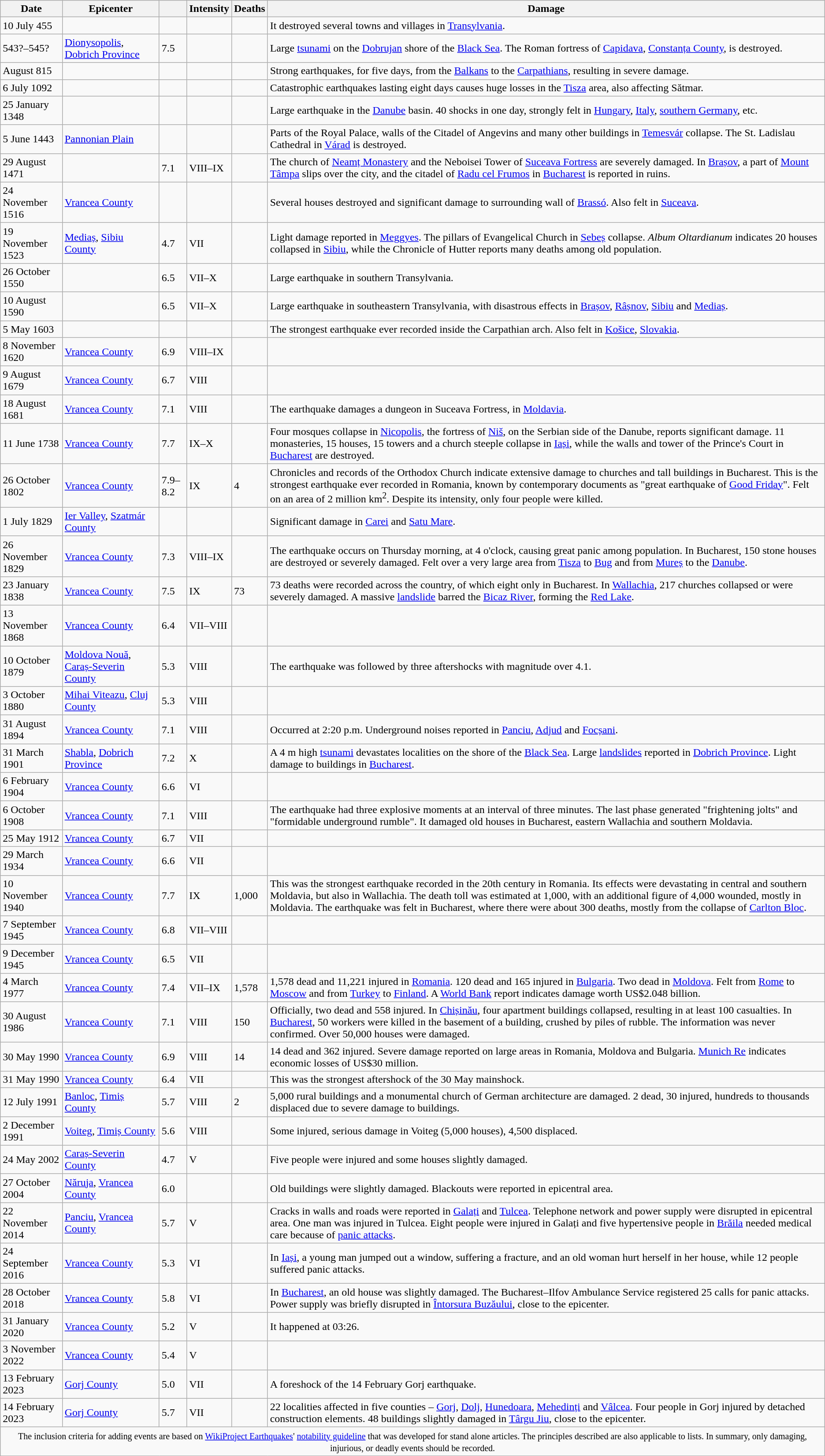<table class="wikitable sortable">
<tr>
<th>Date</th>
<th>Epicenter</th>
<th></th>
<th>Intensity</th>
<th>Deaths</th>
<th>Damage</th>
</tr>
<tr>
<td>10 July 455</td>
<td></td>
<td></td>
<td></td>
<td></td>
<td>It destroyed several towns and villages in <a href='#'>Transylvania</a>.</td>
</tr>
<tr>
<td>543?–545?</td>
<td> <a href='#'>Dionysopolis</a>, <a href='#'>Dobrich Province</a></td>
<td>7.5</td>
<td></td>
<td></td>
<td>Large <a href='#'>tsunami</a> on the <a href='#'>Dobrujan</a> shore of the <a href='#'>Black Sea</a>. The Roman fortress of <a href='#'>Capidava</a>, <a href='#'>Constanța County</a>, is destroyed.</td>
</tr>
<tr>
<td>August 815</td>
<td></td>
<td></td>
<td></td>
<td></td>
<td>Strong earthquakes, for five days, from the <a href='#'>Balkans</a> to the <a href='#'>Carpathians</a>, resulting in severe damage.</td>
</tr>
<tr>
<td>6 July 1092</td>
<td></td>
<td></td>
<td></td>
<td></td>
<td>Catastrophic earthquakes lasting eight days causes huge losses in the <a href='#'>Tisza</a> area, also affecting Sătmar.</td>
</tr>
<tr>
<td>25 January 1348</td>
<td></td>
<td></td>
<td></td>
<td></td>
<td>Large earthquake in the <a href='#'>Danube</a> basin. 40 shocks in one day, strongly felt in <a href='#'>Hungary</a>, <a href='#'>Italy</a>, <a href='#'>southern Germany</a>, etc.</td>
</tr>
<tr>
<td>5 June 1443</td>
<td><a href='#'>Pannonian Plain</a></td>
<td></td>
<td></td>
<td></td>
<td>Parts of the Royal Palace, walls of the Citadel of Angevins and many other buildings in <a href='#'>Temesvár</a> collapse. The St. Ladislau Cathedral in <a href='#'>Várad</a> is destroyed.</td>
</tr>
<tr>
<td>29 August 1471</td>
<td></td>
<td>7.1</td>
<td>VIII–IX</td>
<td></td>
<td>The church of <a href='#'>Neamț Monastery</a> and the Neboisei Tower of <a href='#'>Suceava Fortress</a> are severely damaged. In <a href='#'>Brașov</a>, a part of <a href='#'>Mount Tâmpa</a> slips over the city, and the citadel of <a href='#'>Radu cel Frumos</a> in <a href='#'>Bucharest</a> is reported in ruins.</td>
</tr>
<tr>
<td>24 November 1516</td>
<td><a href='#'>Vrancea County</a></td>
<td></td>
<td></td>
<td></td>
<td>Several houses destroyed and significant damage to surrounding wall of <a href='#'>Brassó</a>. Also felt in <a href='#'>Suceava</a>.</td>
</tr>
<tr>
<td>19 November 1523</td>
<td><a href='#'>Mediaș</a>, <a href='#'>Sibiu County</a></td>
<td>4.7</td>
<td>VII</td>
<td></td>
<td>Light damage reported in <a href='#'>Meggyes</a>. The pillars of Evangelical Church in <a href='#'>Sebeș</a> collapse. <em>Album Oltardianum</em> indicates 20 houses collapsed in <a href='#'>Sibiu</a>, while the Chronicle of Hutter reports many deaths among old population.</td>
</tr>
<tr>
<td>26 October 1550</td>
<td></td>
<td>6.5</td>
<td>VII–X</td>
<td></td>
<td>Large earthquake in southern Transylvania.</td>
</tr>
<tr>
<td>10 August 1590</td>
<td></td>
<td>6.5</td>
<td>VII–X</td>
<td></td>
<td>Large earthquake in southeastern Transylvania, with disastrous effects in <a href='#'>Brașov</a>, <a href='#'>Râșnov</a>, <a href='#'>Sibiu</a> and <a href='#'>Mediaș</a>.</td>
</tr>
<tr>
<td>5 May 1603</td>
<td></td>
<td></td>
<td></td>
<td></td>
<td>The strongest earthquake ever recorded inside the Carpathian arch. Also felt in <a href='#'>Košice</a>, <a href='#'>Slovakia</a>.</td>
</tr>
<tr>
<td>8 November 1620</td>
<td><a href='#'>Vrancea County</a></td>
<td>6.9</td>
<td>VIII–IX</td>
<td></td>
<td></td>
</tr>
<tr>
<td>9 August 1679</td>
<td><a href='#'>Vrancea County</a></td>
<td>6.7</td>
<td>VIII</td>
<td></td>
<td></td>
</tr>
<tr>
<td>18 August 1681</td>
<td><a href='#'>Vrancea County</a></td>
<td>7.1</td>
<td>VIII</td>
<td></td>
<td>The earthquake damages a dungeon in Suceava Fortress, in <a href='#'>Moldavia</a>.</td>
</tr>
<tr>
<td>11 June 1738</td>
<td><a href='#'>Vrancea County</a></td>
<td>7.7</td>
<td>IX–X</td>
<td></td>
<td> Four mosques collapse in <a href='#'>Nicopolis</a>, the fortress of <a href='#'>Niš</a>, on the Serbian side of the Danube, reports significant damage. 11 monasteries, 15 houses, 15 towers and a church steeple collapse in <a href='#'>Iași</a>, while the walls and tower of the Prince's Court in <a href='#'>Bucharest</a> are destroyed.</td>
</tr>
<tr>
<td>26 October 1802</td>
<td><a href='#'>Vrancea County</a></td>
<td>7.9–8.2</td>
<td>IX</td>
<td>4</td>
<td> Chronicles and records of the Orthodox Church indicate extensive damage to churches and tall buildings in Bucharest. This is the strongest earthquake ever recorded in Romania, known by contemporary documents as "great earthquake of <a href='#'>Good Friday</a>". Felt on an area of 2 million km<sup>2</sup>. Despite its intensity, only four people were killed.</td>
</tr>
<tr>
<td>1 July 1829</td>
<td><a href='#'>Ier Valley</a>, <a href='#'>Szatmár County</a></td>
<td></td>
<td></td>
<td></td>
<td>Significant damage in <a href='#'>Carei</a> and <a href='#'>Satu Mare</a>.</td>
</tr>
<tr>
<td>26 November 1829</td>
<td><a href='#'>Vrancea County</a></td>
<td>7.3</td>
<td>VIII–IX</td>
<td></td>
<td>The earthquake occurs on Thursday morning, at 4 o'clock, causing great panic among population. In Bucharest, 150 stone houses are destroyed or severely damaged. Felt over a very large area from <a href='#'>Tisza</a> to <a href='#'>Bug</a> and from <a href='#'>Mureș</a> to the <a href='#'>Danube</a>.</td>
</tr>
<tr>
<td>23 January 1838</td>
<td><a href='#'>Vrancea County</a></td>
<td>7.5</td>
<td>IX</td>
<td>73</td>
<td> 73 deaths were recorded across the country, of which eight only in Bucharest. In <a href='#'>Wallachia</a>, 217 churches collapsed or were severely damaged. A massive <a href='#'>landslide</a> barred the <a href='#'>Bicaz River</a>, forming the <a href='#'>Red Lake</a>.</td>
</tr>
<tr>
<td>13 November 1868</td>
<td><a href='#'>Vrancea County</a></td>
<td>6.4</td>
<td>VII–VIII</td>
<td></td>
<td></td>
</tr>
<tr>
<td>10 October 1879</td>
<td><a href='#'>Moldova Nouă</a>, <a href='#'>Caraș-Severin County</a></td>
<td>5.3</td>
<td>VIII</td>
<td></td>
<td>The earthquake was followed by three aftershocks with magnitude over 4.1.</td>
</tr>
<tr>
<td>3 October 1880</td>
<td><a href='#'>Mihai Viteazu</a>, <a href='#'>Cluj County</a></td>
<td>5.3</td>
<td>VIII</td>
<td></td>
<td></td>
</tr>
<tr>
<td>31 August 1894</td>
<td><a href='#'>Vrancea County</a></td>
<td>7.1</td>
<td>VIII</td>
<td></td>
<td>Occurred at 2:20 p.m. Underground noises reported in <a href='#'>Panciu</a>, <a href='#'>Adjud</a> and <a href='#'>Focșani</a>.</td>
</tr>
<tr>
<td>31 March 1901</td>
<td> <a href='#'>Shabla</a>, <a href='#'>Dobrich Province</a></td>
<td>7.2</td>
<td>X</td>
<td></td>
<td> A 4 m high <a href='#'>tsunami</a> devastates localities on the shore of the <a href='#'>Black Sea</a>. Large <a href='#'>landslides</a> reported in <a href='#'>Dobrich Province</a>. Light damage to buildings in <a href='#'>Bucharest</a>.</td>
</tr>
<tr>
<td>6 February 1904</td>
<td><a href='#'>Vrancea County</a></td>
<td>6.6</td>
<td>VI</td>
<td></td>
<td></td>
</tr>
<tr>
<td>6 October 1908</td>
<td><a href='#'>Vrancea County</a></td>
<td>7.1</td>
<td>VIII</td>
<td></td>
<td>The earthquake had three explosive moments at an interval of three minutes. The last phase generated "frightening jolts" and "formidable underground rumble". It damaged old houses in Bucharest, eastern Wallachia and southern Moldavia.</td>
</tr>
<tr>
<td>25 May 1912</td>
<td><a href='#'>Vrancea County</a></td>
<td>6.7</td>
<td>VII</td>
<td></td>
<td></td>
</tr>
<tr>
<td>29 March 1934</td>
<td><a href='#'>Vrancea County</a></td>
<td>6.6</td>
<td>VII</td>
<td></td>
<td></td>
</tr>
<tr>
<td>10 November 1940</td>
<td><a href='#'>Vrancea County</a></td>
<td>7.7</td>
<td>IX</td>
<td>1,000</td>
<td> This was the strongest earthquake recorded in the 20th century in Romania. Its effects were devastating in central and southern Moldavia, but also in Wallachia. The death toll was estimated at 1,000, with an additional figure of 4,000 wounded, mostly in Moldavia. The earthquake was felt in Bucharest, where there were about 300 deaths, mostly from the collapse of <a href='#'>Carlton Bloc</a>.</td>
</tr>
<tr>
<td>7 September 1945</td>
<td><a href='#'>Vrancea County</a></td>
<td>6.8</td>
<td>VII–VIII</td>
<td></td>
<td></td>
</tr>
<tr>
<td>9 December 1945</td>
<td><a href='#'>Vrancea County</a></td>
<td>6.5</td>
<td>VII</td>
<td></td>
<td></td>
</tr>
<tr>
<td>4 March 1977</td>
<td><a href='#'>Vrancea County</a></td>
<td>7.4</td>
<td>VII–IX</td>
<td>1,578</td>
<td> 1,578 dead and 11,221 injured in <a href='#'>Romania</a>. 120 dead and 165 injured in <a href='#'>Bulgaria</a>. Two dead in <a href='#'>Moldova</a>. Felt from <a href='#'>Rome</a> to <a href='#'>Moscow</a> and from <a href='#'>Turkey</a> to <a href='#'>Finland</a>. A <a href='#'>World Bank</a> report indicates damage worth US$2.048 billion.</td>
</tr>
<tr>
<td>30 August 1986</td>
<td><a href='#'>Vrancea County</a></td>
<td>7.1</td>
<td>VIII</td>
<td>150</td>
<td> Officially, two dead and 558 injured. In <a href='#'>Chișinău</a>, four apartment buildings collapsed, resulting in at least 100 casualties. In <a href='#'>Bucharest</a>, 50 workers were killed in the basement of a building, crushed by piles of rubble. The information was never confirmed. Over 50,000 houses were damaged.</td>
</tr>
<tr>
<td>30 May 1990</td>
<td><a href='#'>Vrancea County</a></td>
<td>6.9</td>
<td>VIII</td>
<td>14</td>
<td> 14 dead and 362 injured. Severe damage reported on large areas in Romania, Moldova and Bulgaria. <a href='#'>Munich Re</a> indicates economic losses of US$30 million.</td>
</tr>
<tr>
<td>31 May 1990</td>
<td><a href='#'>Vrancea County</a></td>
<td>6.4</td>
<td>VII</td>
<td></td>
<td> This was the strongest aftershock of the 30 May mainshock.</td>
</tr>
<tr>
<td>12 July 1991</td>
<td><a href='#'>Banloc</a>, <a href='#'>Timiș County</a></td>
<td>5.7</td>
<td>VIII</td>
<td>2</td>
<td>5,000 rural buildings and a monumental church of German architecture are damaged. 2 dead, 30 injured, hundreds to thousands displaced due to severe damage to buildings.</td>
</tr>
<tr>
<td>2 December 1991</td>
<td><a href='#'>Voiteg</a>, <a href='#'>Timiș County</a></td>
<td>5.6</td>
<td>VIII</td>
<td></td>
<td>Some injured, serious damage in Voiteg (5,000 houses), 4,500 displaced.</td>
</tr>
<tr>
<td>24 May 2002</td>
<td><a href='#'>Caraș-Severin County</a></td>
<td>4.7</td>
<td>V</td>
<td></td>
<td>Five people were injured and some houses slightly damaged.</td>
</tr>
<tr>
<td>27 October 2004</td>
<td><a href='#'>Năruja</a>, <a href='#'>Vrancea County</a></td>
<td>6.0</td>
<td></td>
<td></td>
<td>Old buildings were slightly damaged. Blackouts were reported in epicentral area.</td>
</tr>
<tr>
<td>22 November 2014</td>
<td><a href='#'>Panciu</a>, <a href='#'>Vrancea County</a></td>
<td>5.7</td>
<td>V</td>
<td></td>
<td> Cracks in walls and roads were reported in <a href='#'>Galați</a> and <a href='#'>Tulcea</a>. Telephone network and power supply were disrupted in epicentral area. One man was injured in Tulcea. Eight people were injured in Galați and five hypertensive people in <a href='#'>Brăila</a> needed medical care because of <a href='#'>panic attacks</a>.</td>
</tr>
<tr>
<td>24 September 2016</td>
<td><a href='#'>Vrancea County</a></td>
<td>5.3</td>
<td>VI</td>
<td></td>
<td>In <a href='#'>Iași</a>, a young man jumped out a window, suffering a fracture, and an old woman hurt herself in her house, while 12 people suffered panic attacks.</td>
</tr>
<tr>
<td>28 October 2018</td>
<td><a href='#'>Vrancea County</a></td>
<td>5.8</td>
<td>VI</td>
<td></td>
<td>In <a href='#'>Bucharest</a>, an old house was slightly damaged. The Bucharest–Ilfov Ambulance Service registered 25 calls for panic attacks. Power supply was briefly disrupted in <a href='#'>Întorsura Buzăului</a>, close to the epicenter.</td>
</tr>
<tr>
<td>31 January 2020</td>
<td><a href='#'>Vrancea County</a></td>
<td>5.2</td>
<td>V</td>
<td></td>
<td>It happened at 03:26.</td>
</tr>
<tr>
<td>3 November 2022</td>
<td><a href='#'>Vrancea County</a></td>
<td>5.4</td>
<td>V</td>
<td></td>
</tr>
<tr>
<td>13 February 2023</td>
<td><a href='#'>Gorj County</a></td>
<td>5.0</td>
<td>VII</td>
<td></td>
<td>A foreshock of the 14 February Gorj earthquake.</td>
</tr>
<tr>
<td>14 February 2023</td>
<td><a href='#'>Gorj County</a></td>
<td>5.7</td>
<td>VII</td>
<td></td>
<td>22 localities affected in five counties – <a href='#'>Gorj</a>, <a href='#'>Dolj</a>, <a href='#'>Hunedoara</a>, <a href='#'>Mehedinți</a> and <a href='#'>Vâlcea</a>. Four people in Gorj injured by detached construction elements. 48 buildings slightly damaged in <a href='#'>Târgu Jiu</a>, close to the epicenter.</td>
</tr>
<tr class="sortbottom">
<td colspan="6" style="text-align: center;"><small>The inclusion criteria for adding events are based on <a href='#'>WikiProject Earthquakes</a>' <a href='#'>notability guideline</a> that was developed for stand alone articles. The principles described are also applicable to lists. In summary, only damaging, injurious, or deadly events should be recorded.</small></td>
</tr>
</table>
